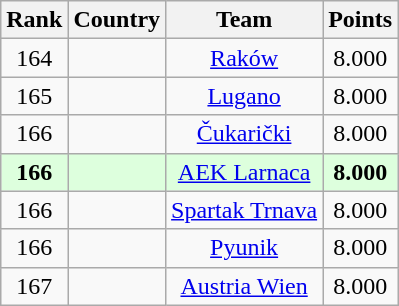<table class="wikitable" style="text-align: center;">
<tr>
<th>Rank</th>
<th>Country</th>
<th>Team</th>
<th>Points</th>
</tr>
<tr>
<td>164</td>
<td></td>
<td><a href='#'>Raków</a></td>
<td>8.000</td>
</tr>
<tr>
<td>165</td>
<td></td>
<td><a href='#'>Lugano</a></td>
<td>8.000</td>
</tr>
<tr>
<td>166</td>
<td></td>
<td><a href='#'>Čukarički</a></td>
<td>8.000</td>
</tr>
<tr bgcolor="#ddffdd">
<td><strong>166</strong></td>
<td></td>
<td><a href='#'>AEK Larnaca</a></td>
<td><strong>8.000</strong></td>
</tr>
<tr>
<td>166</td>
<td></td>
<td><a href='#'>Spartak Trnava</a></td>
<td>8.000</td>
</tr>
<tr>
<td>166</td>
<td></td>
<td><a href='#'>Pyunik</a></td>
<td>8.000</td>
</tr>
<tr>
<td>167</td>
<td></td>
<td><a href='#'>Austria Wien</a></td>
<td>8.000</td>
</tr>
</table>
